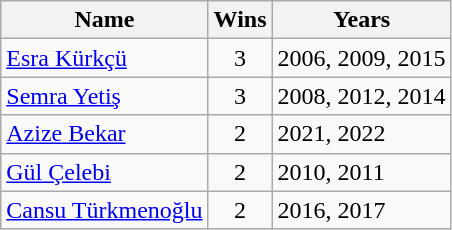<table class="wikitable">
<tr>
<th>Name</th>
<th>Wins</th>
<th>Years</th>
</tr>
<tr>
<td><a href='#'>Esra Kürkçü</a></td>
<td align=center>3</td>
<td align=left>2006, 2009, 2015</td>
</tr>
<tr>
<td><a href='#'>Semra Yetiş</a></td>
<td align=center>3</td>
<td align=left>2008, 2012, 2014</td>
</tr>
<tr>
<td><a href='#'>Azize Bekar</a></td>
<td align=center>2</td>
<td align=left>2021, 2022</td>
</tr>
<tr>
<td><a href='#'>Gül Çelebi</a></td>
<td align=center>2</td>
<td align=left>2010, 2011</td>
</tr>
<tr>
<td><a href='#'>Cansu Türkmenoğlu</a></td>
<td align=center>2</td>
<td align=left>2016, 2017</td>
</tr>
</table>
